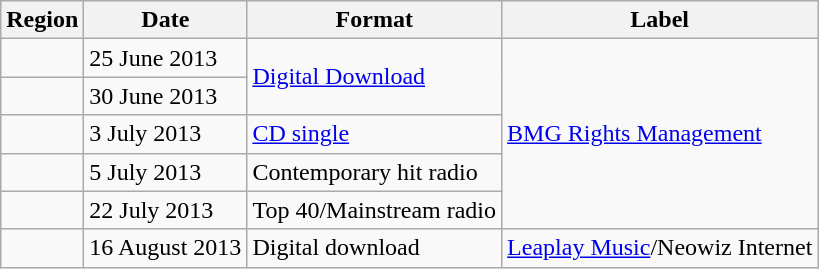<table class=wikitable>
<tr>
<th>Region</th>
<th>Date</th>
<th>Format</th>
<th>Label</th>
</tr>
<tr>
<td></td>
<td>25 June 2013</td>
<td rowspan=2><a href='#'>Digital Download</a></td>
<td rowspan=5><a href='#'>BMG Rights Management</a></td>
</tr>
<tr>
<td></td>
<td>30 June 2013</td>
</tr>
<tr>
<td></td>
<td>3 July 2013</td>
<td><a href='#'>CD single</a></td>
</tr>
<tr>
<td></td>
<td>5 July 2013</td>
<td>Contemporary hit radio</td>
</tr>
<tr>
<td></td>
<td>22 July 2013</td>
<td>Top 40/Mainstream radio</td>
</tr>
<tr>
<td></td>
<td>16 August 2013</td>
<td>Digital download</td>
<td><a href='#'>Leaplay Music</a>/Neowiz Internet</td>
</tr>
</table>
